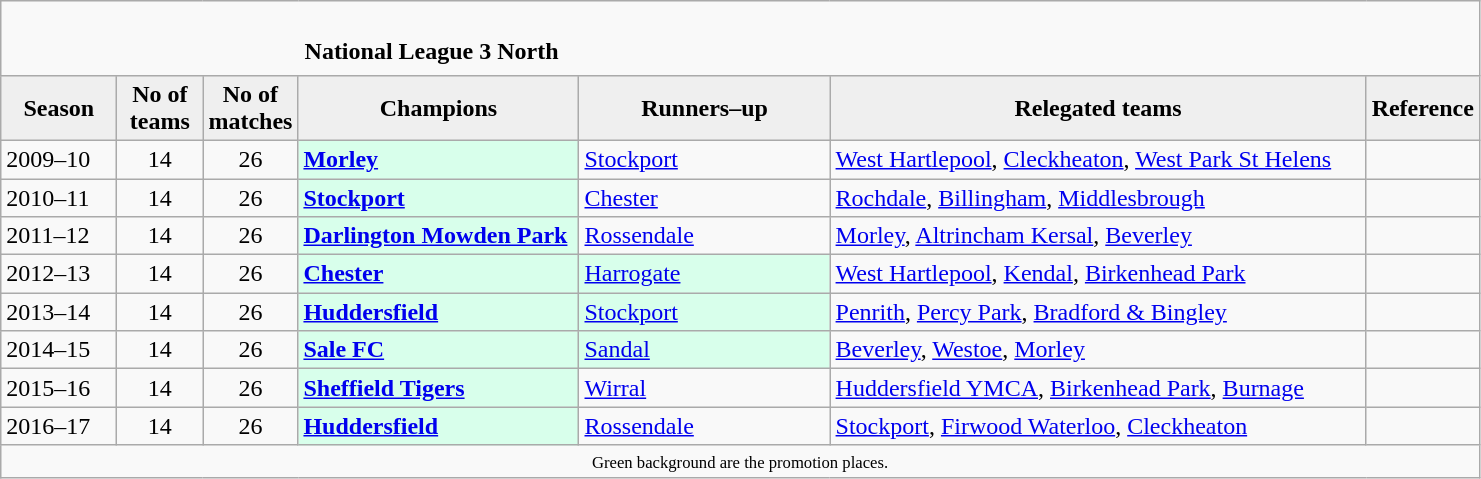<table class="wikitable" style="text-align: left;">
<tr>
<td colspan="11" cellpadding="0" cellspacing="0"><br><table border="0" style="width:100%;" cellpadding="0" cellspacing="0">
<tr>
<td style="width:20%; border:0;"></td>
<td style="border:0;"><strong> National League 3 North</strong></td>
<td style="width:20%; border:0;"></td>
</tr>
</table>
</td>
</tr>
<tr>
<th style="background:#efefef; width:70px;">Season</th>
<th style="background:#efefef; width:50px;">No of teams</th>
<th style="background:#efefef; width:50px;">No of matches</th>
<th style="background:#efefef; width:180px;">Champions</th>
<th style="background:#efefef; width:160px;">Runners–up</th>
<th style="background:#efefef; width:350px;">Relegated teams</th>
<th style="background:#efefef; width:50px;">Reference</th>
</tr>
<tr align=left>
<td>2009–10</td>
<td style="text-align: center;">14</td>
<td style="text-align: center;">26</td>
<td style="background:#d8ffeb;"><strong><a href='#'>Morley</a></strong></td>
<td><a href='#'>Stockport</a></td>
<td><a href='#'>West Hartlepool</a>, <a href='#'>Cleckheaton</a>, <a href='#'>West Park St Helens</a></td>
<td></td>
</tr>
<tr>
<td>2010–11</td>
<td style="text-align: center;">14</td>
<td style="text-align: center;">26</td>
<td style="background:#d8ffeb;"><strong><a href='#'>Stockport</a></strong></td>
<td><a href='#'>Chester</a></td>
<td><a href='#'>Rochdale</a>, <a href='#'>Billingham</a>, <a href='#'>Middlesbrough</a></td>
<td></td>
</tr>
<tr>
<td>2011–12</td>
<td style="text-align: center;">14</td>
<td style="text-align: center;">26</td>
<td style="background:#d8ffeb;"><strong><a href='#'>Darlington Mowden Park</a></strong></td>
<td><a href='#'>Rossendale</a></td>
<td><a href='#'>Morley</a>, <a href='#'>Altrincham Kersal</a>, <a href='#'>Beverley</a></td>
<td></td>
</tr>
<tr>
<td>2012–13</td>
<td style="text-align: center;">14</td>
<td style="text-align: center;">26</td>
<td style="background:#d8ffeb;"><strong><a href='#'>Chester</a></strong></td>
<td style="background:#d8ffeb;"><a href='#'>Harrogate</a></td>
<td><a href='#'>West Hartlepool</a>, <a href='#'>Kendal</a>, <a href='#'>Birkenhead Park</a></td>
<td></td>
</tr>
<tr>
<td>2013–14</td>
<td style="text-align: center;">14</td>
<td style="text-align: center;">26</td>
<td style="background:#d8ffeb;"><strong><a href='#'>Huddersfield</a></strong></td>
<td style="background:#d8ffeb;"><a href='#'>Stockport</a></td>
<td><a href='#'>Penrith</a>, <a href='#'>Percy Park</a>, <a href='#'>Bradford & Bingley</a></td>
<td></td>
</tr>
<tr>
<td>2014–15</td>
<td style="text-align: center;">14</td>
<td style="text-align: center;">26</td>
<td style="background:#d8ffeb;"><strong><a href='#'>Sale FC</a></strong></td>
<td style="background:#d8ffeb;"><a href='#'>Sandal</a></td>
<td><a href='#'>Beverley</a>, <a href='#'>Westoe</a>, <a href='#'>Morley</a></td>
<td></td>
</tr>
<tr>
<td>2015–16</td>
<td style="text-align: center;">14</td>
<td style="text-align: center;">26</td>
<td style="background:#d8ffeb;"><strong><a href='#'>Sheffield Tigers</a></strong></td>
<td><a href='#'>Wirral</a></td>
<td><a href='#'>Huddersfield YMCA</a>, <a href='#'>Birkenhead Park</a>, <a href='#'>Burnage</a></td>
<td></td>
</tr>
<tr>
<td>2016–17</td>
<td style="text-align: center;">14</td>
<td style="text-align: center;">26</td>
<td style="background:#d8ffeb;"><strong><a href='#'>Huddersfield</a></strong></td>
<td><a href='#'>Rossendale</a></td>
<td><a href='#'>Stockport</a>, <a href='#'>Firwood Waterloo</a>, <a href='#'>Cleckheaton</a></td>
<td></td>
</tr>
<tr>
<td colspan="15"  style="border:0; font-size:smaller; text-align:center;"><small><span>Green background</span> are the promotion places.</small></td>
</tr>
</table>
